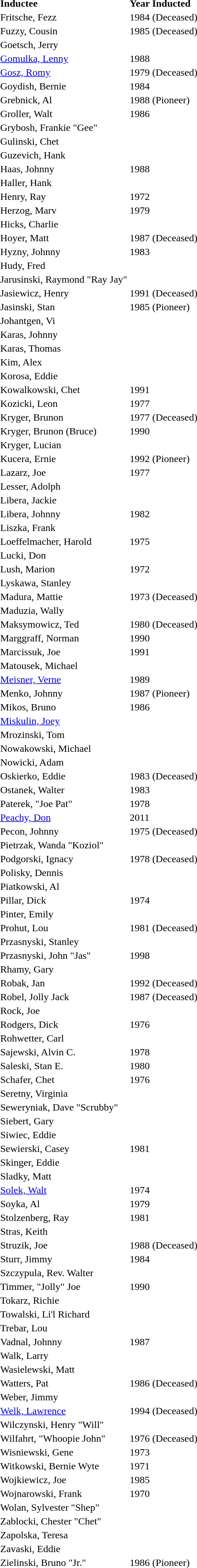<table>
<tr>
<td><strong>Inductee</strong></td>
<td><strong>Year Inducted</strong></td>
</tr>
<tr>
<td>Fritsche, Fezz</td>
<td>1984 (Deceased)</td>
</tr>
<tr>
<td>Fuzzy, Cousin</td>
<td>1985 (Deceased)</td>
</tr>
<tr>
<td>Goetsch, Jerry</td>
<td></td>
</tr>
<tr>
<td><a href='#'>Gomulka, Lenny</a></td>
<td>1988</td>
</tr>
<tr>
<td><a href='#'>Gosz, Romy</a></td>
<td>1979 (Deceased)</td>
</tr>
<tr>
<td>Goydish, Bernie</td>
<td>1984</td>
</tr>
<tr>
<td>Grebnick, Al</td>
<td>1988 (Pioneer)</td>
</tr>
<tr>
<td>Groller, Walt</td>
<td>1986</td>
</tr>
<tr>
<td>Grybosh, Frankie "Gee"</td>
<td></td>
</tr>
<tr>
<td>Gulinski, Chet</td>
<td></td>
</tr>
<tr>
<td>Guzevich, Hank</td>
<td></td>
</tr>
<tr>
<td>Haas, Johnny</td>
<td>1988</td>
</tr>
<tr>
<td>Haller, Hank</td>
<td></td>
</tr>
<tr>
<td>Henry, Ray</td>
<td>1972</td>
</tr>
<tr>
<td>Herzog, Marv</td>
<td>1979</td>
</tr>
<tr>
<td>Hicks, Charlie</td>
<td></td>
</tr>
<tr>
<td>Hoyer, Matt</td>
<td>1987 (Deceased)</td>
</tr>
<tr>
<td>Hyzny, Johnny</td>
<td>1983</td>
</tr>
<tr>
<td>Hudy, Fred</td>
<td></td>
</tr>
<tr>
<td>Jarusinski, Raymond "Ray Jay"</td>
<td></td>
</tr>
<tr>
<td>Jasiewicz, Henry</td>
<td>1991 (Deceased)</td>
</tr>
<tr>
<td>Jasinski, Stan</td>
<td>1985 (Pioneer)</td>
</tr>
<tr>
<td>Johantgen, Vi</td>
<td></td>
</tr>
<tr>
<td>Karas, Johnny</td>
<td></td>
</tr>
<tr>
<td>Karas, Thomas</td>
<td></td>
</tr>
<tr>
<td>Kim, Alex</td>
<td></td>
</tr>
<tr>
<td>Korosa, Eddie</td>
<td></td>
</tr>
<tr>
<td>Kowalkowski, Chet</td>
<td>1991</td>
</tr>
<tr>
<td>Kozicki, Leon</td>
<td>1977</td>
</tr>
<tr>
<td>Kryger, Brunon</td>
<td>1977 (Deceased)</td>
</tr>
<tr>
<td>Kryger, Brunon (Bruce)</td>
<td>1990</td>
</tr>
<tr>
<td>Kryger, Lucian</td>
<td></td>
</tr>
<tr>
<td>Kucera, Ernie</td>
<td>1992 (Pioneer)</td>
</tr>
<tr>
<td>Lazarz, Joe</td>
<td>1977</td>
</tr>
<tr>
<td>Lesser, Adolph</td>
<td></td>
</tr>
<tr>
<td>Libera, Jackie</td>
<td></td>
</tr>
<tr>
<td>Libera, Johnny</td>
<td>1982</td>
</tr>
<tr>
<td>Liszka, Frank</td>
<td></td>
</tr>
<tr>
<td>Loeffelmacher, Harold</td>
<td>1975</td>
</tr>
<tr>
<td>Lucki, Don</td>
<td></td>
</tr>
<tr>
<td>Lush, Marion</td>
<td>1972</td>
</tr>
<tr>
<td>Lyskawa, Stanley</td>
<td></td>
</tr>
<tr>
<td>Madura, Mattie</td>
<td>1973 (Deceased)</td>
</tr>
<tr>
<td>Maduzia, Wally</td>
<td></td>
</tr>
<tr>
<td>Maksymowicz, Ted</td>
<td>1980 (Deceased)</td>
</tr>
<tr>
<td>Marggraff, Norman</td>
<td>1990</td>
</tr>
<tr>
<td>Marcissuk, Joe</td>
<td>1991</td>
</tr>
<tr>
<td>Matousek, Michael</td>
<td></td>
</tr>
<tr>
<td><a href='#'>Meisner, Verne</a></td>
<td>1989</td>
</tr>
<tr>
<td>Menko, Johnny</td>
<td>1987 (Pioneer)</td>
</tr>
<tr>
<td>Mikos, Bruno</td>
<td>1986</td>
</tr>
<tr>
<td><a href='#'>Miskulin, Joey</a></td>
<td></td>
</tr>
<tr>
<td>Mrozinski, Tom</td>
<td></td>
</tr>
<tr>
<td>Nowakowski, Michael</td>
<td></td>
</tr>
<tr>
<td>Nowicki, Adam</td>
<td></td>
</tr>
<tr>
<td>Oskierko, Eddie</td>
<td>1983 (Deceased)</td>
</tr>
<tr>
<td>Ostanek, Walter</td>
<td>1983</td>
</tr>
<tr>
<td>Paterek, "Joe Pat"</td>
<td>1978</td>
</tr>
<tr>
<td><a href='#'>Peachy, Don</a></td>
<td>2011</td>
</tr>
<tr>
<td>Pecon, Johnny</td>
<td>1975 (Deceased)</td>
</tr>
<tr>
<td>Pietrzak, Wanda "Koziol"</td>
<td></td>
</tr>
<tr>
<td>Podgorski, Ignacy</td>
<td>1978 (Deceased)</td>
</tr>
<tr>
<td>Polisky, Dennis</td>
<td></td>
</tr>
<tr>
<td>Piatkowski, Al</td>
<td></td>
</tr>
<tr>
<td>Pillar, Dick</td>
<td>1974</td>
</tr>
<tr>
<td>Pinter, Emily</td>
<td></td>
</tr>
<tr>
<td>Prohut, Lou</td>
<td>1981 (Deceased)</td>
</tr>
<tr>
<td>Przasnyski, Stanley</td>
<td></td>
</tr>
<tr>
<td>Przasnyski, John "Jas"</td>
<td>1998</td>
</tr>
<tr>
<td>Rhamy, Gary</td>
<td></td>
</tr>
<tr>
<td>Robak, Jan</td>
<td>1992 (Deceased)</td>
</tr>
<tr>
<td>Robel, Jolly Jack</td>
<td>1987 (Deceased)</td>
</tr>
<tr>
<td>Rock, Joe</td>
<td></td>
</tr>
<tr>
<td>Rodgers, Dick</td>
<td>1976</td>
</tr>
<tr>
<td>Rohwetter, Carl</td>
<td></td>
</tr>
<tr>
<td>Sajewski, Alvin C.</td>
<td>1978</td>
</tr>
<tr>
<td>Saleski, Stan E.</td>
<td>1980</td>
</tr>
<tr>
<td>Schafer, Chet</td>
<td>1976</td>
</tr>
<tr>
<td>Seretny, Virginia</td>
<td></td>
</tr>
<tr>
<td>Seweryniak, Dave "Scrubby"</td>
<td></td>
</tr>
<tr>
<td>Siebert, Gary</td>
<td></td>
</tr>
<tr>
<td>Siwiec, Eddie</td>
<td></td>
</tr>
<tr>
<td>Sewierski, Casey</td>
<td>1981</td>
</tr>
<tr>
<td>Skinger, Eddie</td>
<td></td>
</tr>
<tr>
<td>Sladky, Matt</td>
<td></td>
</tr>
<tr>
<td><a href='#'>Solek, Walt</a></td>
<td>1974</td>
</tr>
<tr>
<td>Soyka, Al</td>
<td>1979</td>
</tr>
<tr>
<td>Stolzenberg, Ray</td>
<td>1981</td>
</tr>
<tr>
<td>Stras, Keith</td>
<td></td>
</tr>
<tr>
<td>Struzik, Joe</td>
<td>1988 (Deceased)</td>
</tr>
<tr>
<td>Sturr, Jimmy</td>
<td>1984</td>
</tr>
<tr>
<td>Szczypula, Rev. Walter</td>
<td></td>
</tr>
<tr>
<td>Timmer, "Jolly" Joe</td>
<td>1990</td>
</tr>
<tr>
<td>Tokarz, Richie</td>
<td></td>
</tr>
<tr>
<td>Towalski, Li'l Richard</td>
<td></td>
</tr>
<tr>
<td>Trebar, Lou</td>
<td></td>
</tr>
<tr>
<td>Vadnal, Johnny</td>
<td>1987</td>
</tr>
<tr>
<td>Walk, Larry</td>
<td></td>
</tr>
<tr>
<td>Wasielewski, Matt</td>
<td></td>
</tr>
<tr>
<td>Watters, Pat</td>
<td>1986 (Deceased)</td>
</tr>
<tr>
<td>Weber, Jimmy</td>
<td></td>
</tr>
<tr>
<td><a href='#'>Welk, Lawrence</a></td>
<td>1994 (Deceased)</td>
</tr>
<tr>
<td>Wilczynski, Henry "Will"</td>
<td></td>
</tr>
<tr>
<td>Wilfahrt, "Whoopie John"</td>
<td>1976 (Deceased)</td>
</tr>
<tr>
<td>Wisniewski, Gene</td>
<td>1973</td>
</tr>
<tr>
<td>Witkowski, Bernie Wyte</td>
<td>1971</td>
</tr>
<tr>
<td>Wojkiewicz, Joe</td>
<td>1985</td>
</tr>
<tr>
<td>Wojnarowski, Frank</td>
<td>1970</td>
</tr>
<tr>
<td>Wolan, Sylvester "Shep"</td>
<td></td>
</tr>
<tr>
<td>Zablocki, Chester "Chet"</td>
<td></td>
</tr>
<tr>
<td>Zapolska, Teresa</td>
<td></td>
</tr>
<tr>
<td>Zavaski, Eddie</td>
<td></td>
</tr>
<tr>
<td>Zielinski, Bruno "Jr."</td>
<td>1986 (Pioneer)</td>
</tr>
<tr>
</tr>
</table>
